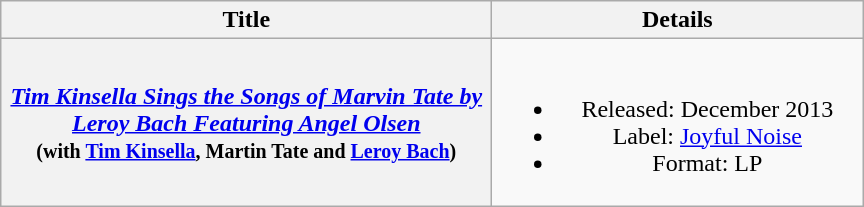<table class="wikitable plainrowheaders" style="text-align:center;">
<tr>
<th scope="col" style="width:20em;">Title</th>
<th scope="col" style="width:15em;">Details</th>
</tr>
<tr>
<th scope="row"><em><a href='#'>Tim Kinsella Sings the Songs of Marvin Tate by Leroy Bach Featuring Angel Olsen</a></em> <br><small>(with <a href='#'>Tim Kinsella</a>, Martin Tate and <a href='#'>Leroy Bach</a>)</small></th>
<td><br><ul><li>Released: December 2013</li><li>Label: <a href='#'>Joyful Noise</a></li><li>Format: LP</li></ul></td>
</tr>
</table>
